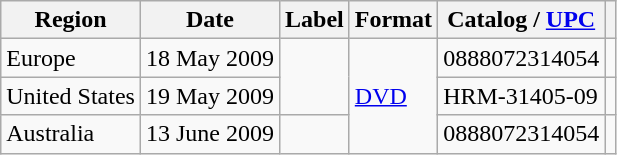<table class="wikitable">
<tr>
<th scope="col">Region</th>
<th scope="col">Date</th>
<th scope="col">Label</th>
<th scope="col">Format</th>
<th scope="col">Catalog  / <a href='#'>UPC</a></th>
<th></th>
</tr>
<tr>
<td scope="row">Europe</td>
<td>18 May 2009</td>
<td rowspan="2"></td>
<td rowspan="3"><a href='#'>DVD</a></td>
<td>0888072314054</td>
<td></td>
</tr>
<tr>
<td scope="row">United States</td>
<td>19 May 2009</td>
<td>HRM-31405-09</td>
<td></td>
</tr>
<tr>
<td>Australia</td>
<td>13 June 2009</td>
<td></td>
<td>0888072314054</td>
<td></td>
</tr>
</table>
